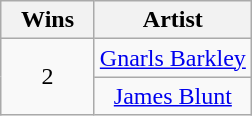<table class="wikitable" rowspan="2" style="text-align:center">
<tr>
<th scope="col" style="width:55px;">Wins</th>
<th scope="col" style="text-align:center;">Artist</th>
</tr>
<tr>
<td rowspan="2" style="text-align:center">2</td>
<td><a href='#'>Gnarls Barkley</a></td>
</tr>
<tr>
<td><a href='#'>James Blunt</a></td>
</tr>
</table>
